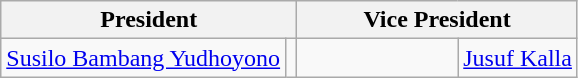<table class="wikitable">
<tr>
<th colspan="2">President</th>
<th colspan="2">Vice President</th>
</tr>
<tr>
<td align="right"><a href='#'>Susilo Bambang Yudhoyono</a></td>
<td align="right"></td>
<td align="left" width=100></td>
<td align="left"><a href='#'>Jusuf Kalla</a></td>
</tr>
</table>
